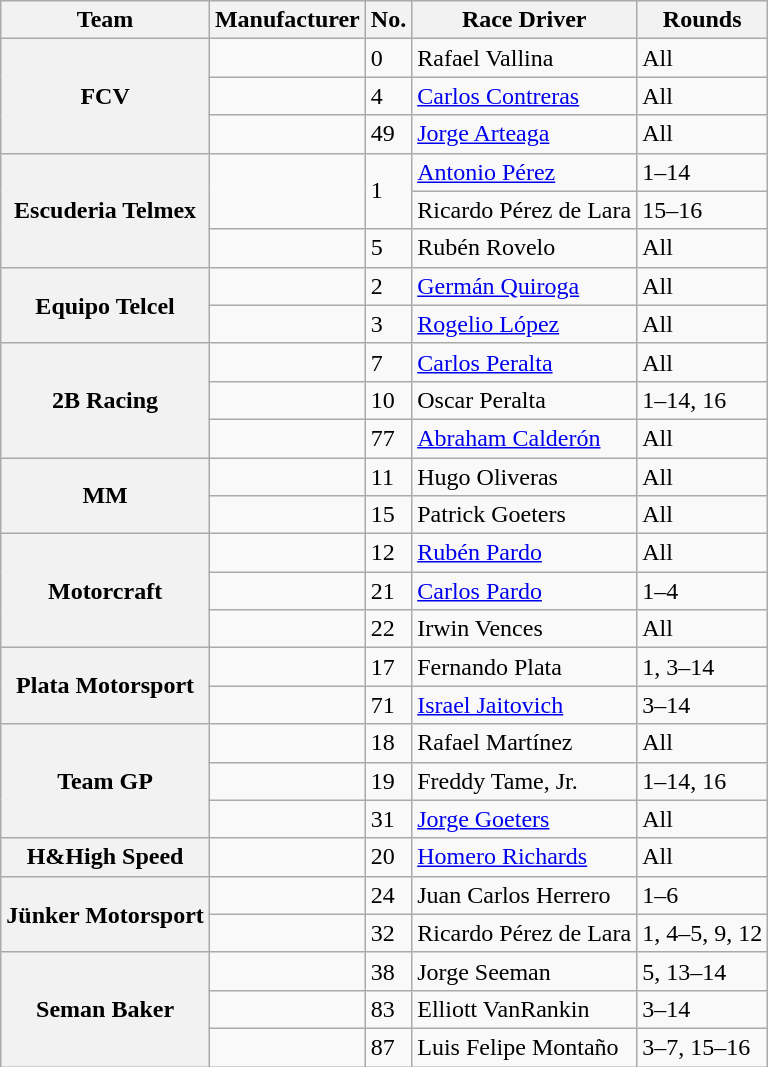<table class="wikitable">
<tr>
<th>Team</th>
<th>Manufacturer</th>
<th>No.</th>
<th>Race Driver</th>
<th>Rounds</th>
</tr>
<tr>
<th rowspan=3>FCV</th>
<td></td>
<td>0</td>
<td>Rafael Vallina</td>
<td>All</td>
</tr>
<tr>
<td></td>
<td>4</td>
<td><a href='#'>Carlos Contreras</a></td>
<td>All</td>
</tr>
<tr>
<td></td>
<td>49</td>
<td><a href='#'>Jorge Arteaga</a></td>
<td>All</td>
</tr>
<tr>
<th rowspan=3>Escuderia Telmex</th>
<td rowspan=2></td>
<td rowspan=2>1</td>
<td><a href='#'>Antonio Pérez</a></td>
<td>1–14</td>
</tr>
<tr>
<td>Ricardo Pérez de Lara</td>
<td>15–16</td>
</tr>
<tr>
<td></td>
<td>5</td>
<td>Rubén Rovelo</td>
<td>All</td>
</tr>
<tr>
<th rowspan=2>Equipo Telcel</th>
<td></td>
<td>2</td>
<td><a href='#'>Germán Quiroga</a></td>
<td>All</td>
</tr>
<tr>
<td></td>
<td>3</td>
<td><a href='#'>Rogelio López</a></td>
<td>All</td>
</tr>
<tr>
<th rowspan=3>2B Racing</th>
<td></td>
<td>7</td>
<td><a href='#'>Carlos Peralta</a></td>
<td>All</td>
</tr>
<tr>
<td></td>
<td>10</td>
<td>Oscar Peralta</td>
<td>1–14, 16</td>
</tr>
<tr>
<td></td>
<td>77</td>
<td><a href='#'>Abraham Calderón</a></td>
<td>All</td>
</tr>
<tr>
<th rowspan=2>MM</th>
<td></td>
<td>11</td>
<td>Hugo Oliveras</td>
<td>All</td>
</tr>
<tr>
<td></td>
<td>15</td>
<td>Patrick Goeters</td>
<td>All</td>
</tr>
<tr>
<th rowspan=3>Motorcraft</th>
<td></td>
<td>12</td>
<td><a href='#'>Rubén Pardo</a></td>
<td>All</td>
</tr>
<tr>
<td></td>
<td>21</td>
<td><a href='#'>Carlos Pardo</a></td>
<td>1–4</td>
</tr>
<tr>
<td></td>
<td>22</td>
<td>Irwin Vences</td>
<td>All</td>
</tr>
<tr>
<th rowspan=2>Plata Motorsport</th>
<td></td>
<td>17</td>
<td>Fernando Plata</td>
<td>1, 3–14</td>
</tr>
<tr>
<td></td>
<td>71</td>
<td><a href='#'>Israel Jaitovich</a></td>
<td>3–14</td>
</tr>
<tr>
<th rowspan=3>Team GP</th>
<td></td>
<td>18</td>
<td>Rafael Martínez</td>
<td>All</td>
</tr>
<tr>
<td></td>
<td>19</td>
<td>Freddy Tame, Jr.</td>
<td>1–14, 16</td>
</tr>
<tr>
<td></td>
<td>31</td>
<td><a href='#'>Jorge Goeters</a></td>
<td>All</td>
</tr>
<tr>
<th>H&High Speed</th>
<td></td>
<td>20</td>
<td><a href='#'>Homero Richards</a></td>
<td>All</td>
</tr>
<tr>
<th rowspan=2>Jünker Motorsport</th>
<td></td>
<td>24</td>
<td>Juan Carlos Herrero</td>
<td>1–6</td>
</tr>
<tr>
<td></td>
<td>32</td>
<td>Ricardo Pérez de Lara</td>
<td>1, 4–5, 9, 12</td>
</tr>
<tr>
<th rowspan=3>Seman Baker</th>
<td></td>
<td>38</td>
<td>Jorge Seeman</td>
<td>5, 13–14</td>
</tr>
<tr>
<td></td>
<td>83</td>
<td>Elliott VanRankin</td>
<td>3–14</td>
</tr>
<tr>
<td></td>
<td>87</td>
<td>Luis Felipe Montaño</td>
<td>3–7, 15–16</td>
</tr>
</table>
